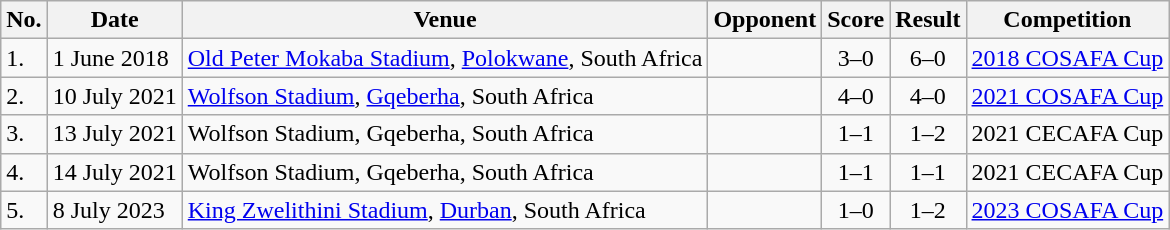<table class="wikitable">
<tr>
<th>No.</th>
<th>Date</th>
<th>Venue</th>
<th>Opponent</th>
<th>Score</th>
<th>Result</th>
<th>Competition</th>
</tr>
<tr>
<td>1.</td>
<td>1 June 2018</td>
<td><a href='#'>Old Peter Mokaba Stadium</a>, <a href='#'>Polokwane</a>, South Africa</td>
<td></td>
<td align=center>3–0</td>
<td align=center>6–0</td>
<td><a href='#'>2018 COSAFA Cup</a></td>
</tr>
<tr>
<td>2.</td>
<td>10 July 2021</td>
<td><a href='#'>Wolfson Stadium</a>, <a href='#'>Gqeberha</a>, South Africa</td>
<td></td>
<td align=center>4–0</td>
<td align=center>4–0</td>
<td><a href='#'>2021 COSAFA Cup</a></td>
</tr>
<tr>
<td>3.</td>
<td>13 July 2021</td>
<td>Wolfson Stadium, Gqeberha, South Africa</td>
<td></td>
<td align=center>1–1</td>
<td align=center>1–2</td>
<td>2021 CECAFA Cup</td>
</tr>
<tr>
<td>4.</td>
<td>14 July 2021</td>
<td>Wolfson Stadium, Gqeberha, South Africa</td>
<td></td>
<td align=center>1–1</td>
<td align=center>1–1</td>
<td>2021 CECAFA Cup</td>
</tr>
<tr>
<td>5.</td>
<td>8 July 2023</td>
<td><a href='#'>King Zwelithini Stadium</a>, <a href='#'>Durban</a>, South Africa</td>
<td></td>
<td align=center>1–0</td>
<td align=center>1–2</td>
<td><a href='#'>2023 COSAFA Cup</a></td>
</tr>
</table>
